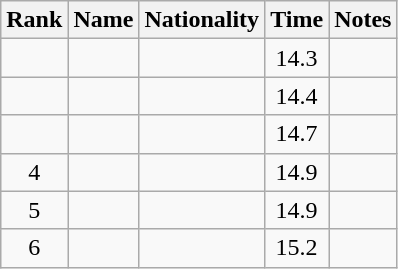<table class="wikitable sortable" style="text-align:center">
<tr>
<th>Rank</th>
<th>Name</th>
<th>Nationality</th>
<th>Time</th>
<th>Notes</th>
</tr>
<tr>
<td></td>
<td align=left></td>
<td align=left></td>
<td>14.3</td>
<td></td>
</tr>
<tr>
<td></td>
<td align=left></td>
<td align=left></td>
<td>14.4</td>
<td></td>
</tr>
<tr>
<td></td>
<td align=left></td>
<td align=left></td>
<td>14.7</td>
<td></td>
</tr>
<tr>
<td>4</td>
<td align=left></td>
<td align=left></td>
<td>14.9</td>
<td></td>
</tr>
<tr>
<td>5</td>
<td align=left></td>
<td align=left></td>
<td>14.9</td>
<td></td>
</tr>
<tr>
<td>6</td>
<td align=left></td>
<td align=left></td>
<td>15.2</td>
<td></td>
</tr>
</table>
